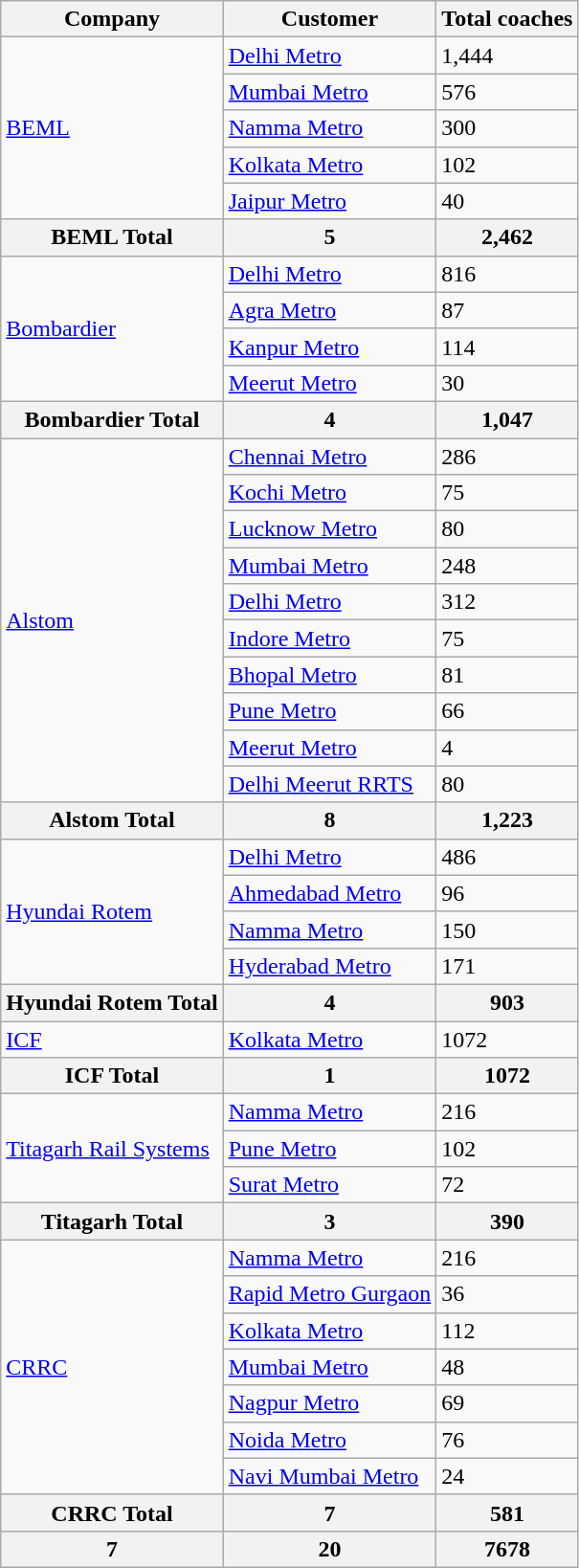<table class="wikitable sortable">
<tr>
<th>Company</th>
<th>Customer</th>
<th>Total coaches</th>
</tr>
<tr>
<td rowspan=5> <a href='#'>BEML</a></td>
<td><a href='#'>Delhi Metro</a></td>
<td>1,444</td>
</tr>
<tr>
<td><a href='#'>Mumbai Metro</a></td>
<td>576</td>
</tr>
<tr>
<td><a href='#'>Namma Metro</a></td>
<td>300</td>
</tr>
<tr>
<td><a href='#'>Kolkata Metro</a></td>
<td>102</td>
</tr>
<tr>
<td><a href='#'>Jaipur Metro</a></td>
<td>40</td>
</tr>
<tr>
<th>BEML Total</th>
<th>5</th>
<th>2,462</th>
</tr>
<tr>
<td rowspan=4> <a href='#'>Bombardier</a></td>
<td><a href='#'>Delhi Metro</a></td>
<td>816</td>
</tr>
<tr>
<td><a href='#'>Agra Metro</a></td>
<td>87</td>
</tr>
<tr>
<td><a href='#'>Kanpur Metro</a></td>
<td>114</td>
</tr>
<tr>
<td><a href='#'>Meerut Metro</a></td>
<td>30</td>
</tr>
<tr>
<th>Bombardier Total</th>
<th>4</th>
<th>1,047</th>
</tr>
<tr>
<td rowspan="10"> <a href='#'>Alstom</a></td>
<td><a href='#'>Chennai Metro</a></td>
<td>286</td>
</tr>
<tr>
<td><a href='#'>Kochi Metro</a></td>
<td>75</td>
</tr>
<tr>
<td><a href='#'>Lucknow Metro</a></td>
<td>80</td>
</tr>
<tr>
<td><a href='#'>Mumbai Metro</a></td>
<td>248</td>
</tr>
<tr>
<td><a href='#'>Delhi Metro</a></td>
<td>312</td>
</tr>
<tr>
<td><a href='#'>Indore Metro</a></td>
<td>75</td>
</tr>
<tr>
<td><a href='#'>Bhopal Metro</a></td>
<td>81</td>
</tr>
<tr>
<td><a href='#'>Pune Metro</a></td>
<td>66</td>
</tr>
<tr>
<td><a href='#'>Meerut Metro</a></td>
<td>4</td>
</tr>
<tr>
<td><a href='#'>Delhi Meerut RRTS</a></td>
<td>80</td>
</tr>
<tr>
<th>Alstom Total</th>
<th>8</th>
<th>1,223</th>
</tr>
<tr>
<td rowspan=4> <a href='#'>Hyundai Rotem</a></td>
<td><a href='#'>Delhi Metro</a></td>
<td>486</td>
</tr>
<tr>
<td><a href='#'>Ahmedabad Metro</a></td>
<td>96</td>
</tr>
<tr>
<td><a href='#'>Namma Metro</a></td>
<td>150</td>
</tr>
<tr>
<td><a href='#'>Hyderabad Metro</a></td>
<td>171</td>
</tr>
<tr>
<th>Hyundai Rotem Total</th>
<th>4</th>
<th>903</th>
</tr>
<tr>
<td> <a href='#'>ICF</a></td>
<td><a href='#'>Kolkata Metro</a></td>
<td>1072</td>
</tr>
<tr>
<th>ICF Total</th>
<th>1</th>
<th>1072</th>
</tr>
<tr>
<td rowspan="3"> <a href='#'>Titagarh Rail Systems</a></td>
<td><a href='#'>Namma Metro</a></td>
<td>216</td>
</tr>
<tr>
<td><a href='#'>Pune Metro</a></td>
<td>102</td>
</tr>
<tr>
<td><a href='#'>Surat Metro</a></td>
<td>72</td>
</tr>
<tr>
<th>Titagarh Total</th>
<th>3</th>
<th>390</th>
</tr>
<tr>
<td rowspan=7> <a href='#'>CRRC</a></td>
<td><a href='#'>Namma Metro</a></td>
<td>216</td>
</tr>
<tr>
<td><a href='#'>Rapid Metro Gurgaon</a></td>
<td>36</td>
</tr>
<tr>
<td><a href='#'>Kolkata Metro</a></td>
<td>112</td>
</tr>
<tr>
<td><a href='#'>Mumbai Metro</a></td>
<td>48</td>
</tr>
<tr>
<td><a href='#'>Nagpur Metro</a></td>
<td>69</td>
</tr>
<tr>
<td><a href='#'>Noida Metro</a></td>
<td>76</td>
</tr>
<tr>
<td><a href='#'>Navi Mumbai Metro</a></td>
<td>24</td>
</tr>
<tr>
<th>CRRC Total</th>
<th>7</th>
<th>581</th>
</tr>
<tr>
<th>7</th>
<th>20</th>
<th>7678</th>
</tr>
</table>
